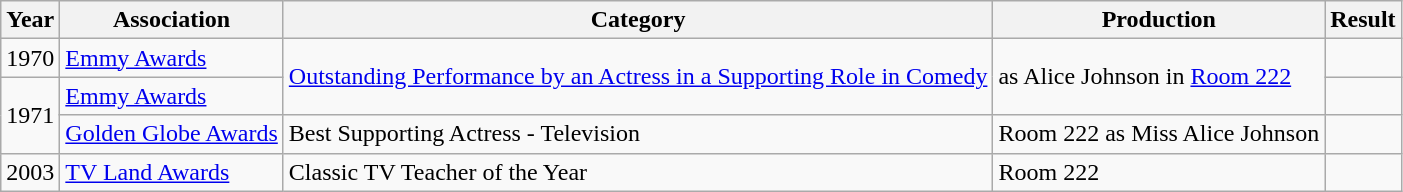<table class="wikitable sortable">
<tr>
<th>Year</th>
<th>Association</th>
<th>Category</th>
<th>Production</th>
<th>Result</th>
</tr>
<tr>
<td>1970</td>
<td><a href='#'>Emmy Awards</a></td>
<td rowspan=2><a href='#'>Outstanding Performance by an Actress in a Supporting Role in Comedy</a></td>
<td rowspan=2>as Alice Johnson in <a href='#'>Room 222</a></td>
<td></td>
</tr>
<tr>
<td rowspan=2>1971</td>
<td><a href='#'>Emmy Awards</a></td>
<td></td>
</tr>
<tr>
<td><a href='#'>Golden Globe Awards</a></td>
<td>Best Supporting Actress - Television</td>
<td>Room 222 as Miss Alice Johnson</td>
<td></td>
</tr>
<tr>
<td>2003</td>
<td><a href='#'>TV Land Awards</a></td>
<td>Classic TV Teacher of the Year</td>
<td>Room 222</td>
<td></td>
</tr>
</table>
